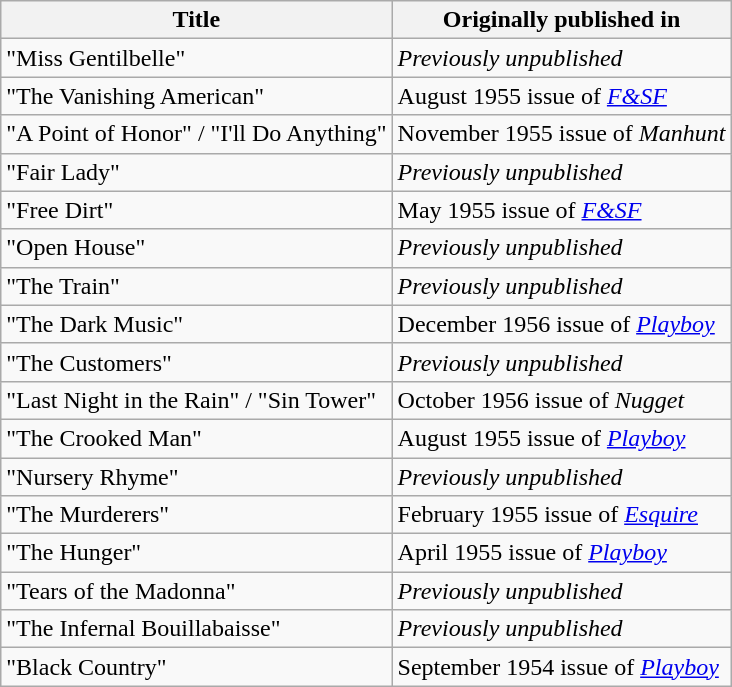<table class="wikitable">
<tr>
<th>Title</th>
<th>Originally published in</th>
</tr>
<tr>
<td>"Miss Gentilbelle"</td>
<td><em>Previously unpublished</em></td>
</tr>
<tr>
<td>"The Vanishing American"</td>
<td>August 1955 issue of <em><a href='#'>F&SF</a></em></td>
</tr>
<tr>
<td>"A Point of Honor" / "I'll Do Anything"</td>
<td>November 1955 issue of <em>Manhunt</em></td>
</tr>
<tr>
<td>"Fair Lady"</td>
<td><em>Previously unpublished</em></td>
</tr>
<tr>
<td>"Free Dirt"</td>
<td>May 1955 issue of <em><a href='#'>F&SF</a></em></td>
</tr>
<tr>
<td>"Open House"</td>
<td><em>Previously unpublished</em></td>
</tr>
<tr>
<td>"The Train"</td>
<td><em>Previously unpublished</em></td>
</tr>
<tr>
<td>"The Dark Music"</td>
<td>December 1956 issue of <em><a href='#'>Playboy</a></em></td>
</tr>
<tr>
<td>"The Customers"</td>
<td><em>Previously unpublished</em></td>
</tr>
<tr>
<td>"Last Night in the Rain" / "Sin Tower"</td>
<td>October 1956 issue of <em>Nugget</em></td>
</tr>
<tr>
<td>"The Crooked Man"</td>
<td>August 1955 issue of <em><a href='#'>Playboy</a></em></td>
</tr>
<tr>
<td>"Nursery Rhyme"</td>
<td><em>Previously unpublished</em></td>
</tr>
<tr>
<td>"The Murderers"</td>
<td>February 1955 issue of <em><a href='#'>Esquire</a></em></td>
</tr>
<tr>
<td>"The Hunger"</td>
<td>April 1955 issue of <em><a href='#'>Playboy</a></em></td>
</tr>
<tr>
<td>"Tears of the Madonna"</td>
<td><em>Previously unpublished</em></td>
</tr>
<tr>
<td>"The Infernal Bouillabaisse"</td>
<td><em>Previously unpublished</em></td>
</tr>
<tr>
<td>"Black Country"</td>
<td>September 1954 issue of <em><a href='#'>Playboy</a></em></td>
</tr>
</table>
